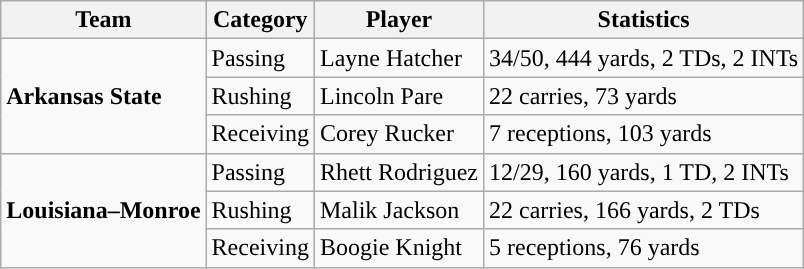<table class="wikitable" style="float: left;">
<tr>
<th>Team</th>
<th>Category</th>
<th>Player</th>
<th>Statistics</th>
</tr>
<tr>
<td rowspan=3><strong>Arkansas State</strong></td>
<td>Passing</td>
<td>Layne Hatcher</td>
<td>34/50, 444 yards, 2 TDs, 2 INTs</td>
</tr>
<tr>
<td>Rushing</td>
<td>Lincoln Pare</td>
<td>22 carries, 73 yards</td>
</tr>
<tr>
<td>Receiving</td>
<td>Corey Rucker</td>
<td>7 receptions, 103 yards</td>
</tr>
<tr>
<td rowspan=3><strong>Louisiana–Monroe</strong></td>
<td>Passing</td>
<td>Rhett Rodriguez</td>
<td>12/29, 160 yards, 1 TD, 2 INTs</td>
</tr>
<tr>
<td>Rushing</td>
<td>Malik Jackson</td>
<td>22 carries, 166 yards, 2 TDs</td>
</tr>
<tr>
<td>Receiving</td>
<td>Boogie Knight</td>
<td>5 receptions, 76 yards</td>
</tr>
</table>
